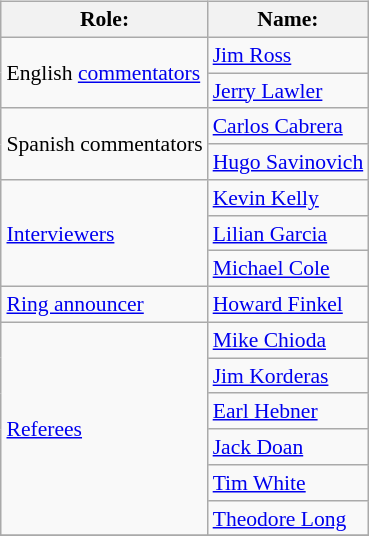<table class=wikitable style="font-size:90%; margin: 0.5em 0 0.5em 1em; float: right; clear: right;">
<tr>
<th>Role:</th>
<th>Name:</th>
</tr>
<tr>
<td rowspan=2>English <a href='#'>commentators</a></td>
<td><a href='#'>Jim Ross</a></td>
</tr>
<tr>
<td><a href='#'>Jerry Lawler</a></td>
</tr>
<tr>
<td rowspan="2">Spanish commentators</td>
<td><a href='#'>Carlos Cabrera</a></td>
</tr>
<tr>
<td><a href='#'>Hugo Savinovich</a></td>
</tr>
<tr>
<td rowspan="3"><a href='#'>Interviewers</a></td>
<td><a href='#'>Kevin Kelly</a></td>
</tr>
<tr>
<td><a href='#'>Lilian Garcia</a></td>
</tr>
<tr>
<td><a href='#'>Michael Cole</a></td>
</tr>
<tr>
<td><a href='#'>Ring announcer</a></td>
<td><a href='#'>Howard Finkel</a></td>
</tr>
<tr>
<td rowspan="6"><a href='#'>Referees</a></td>
<td><a href='#'>Mike Chioda</a></td>
</tr>
<tr>
<td><a href='#'>Jim Korderas</a></td>
</tr>
<tr>
<td><a href='#'>Earl Hebner</a></td>
</tr>
<tr>
<td><a href='#'>Jack Doan</a></td>
</tr>
<tr>
<td><a href='#'>Tim White</a></td>
</tr>
<tr>
<td><a href='#'>Theodore Long</a></td>
</tr>
<tr>
</tr>
</table>
